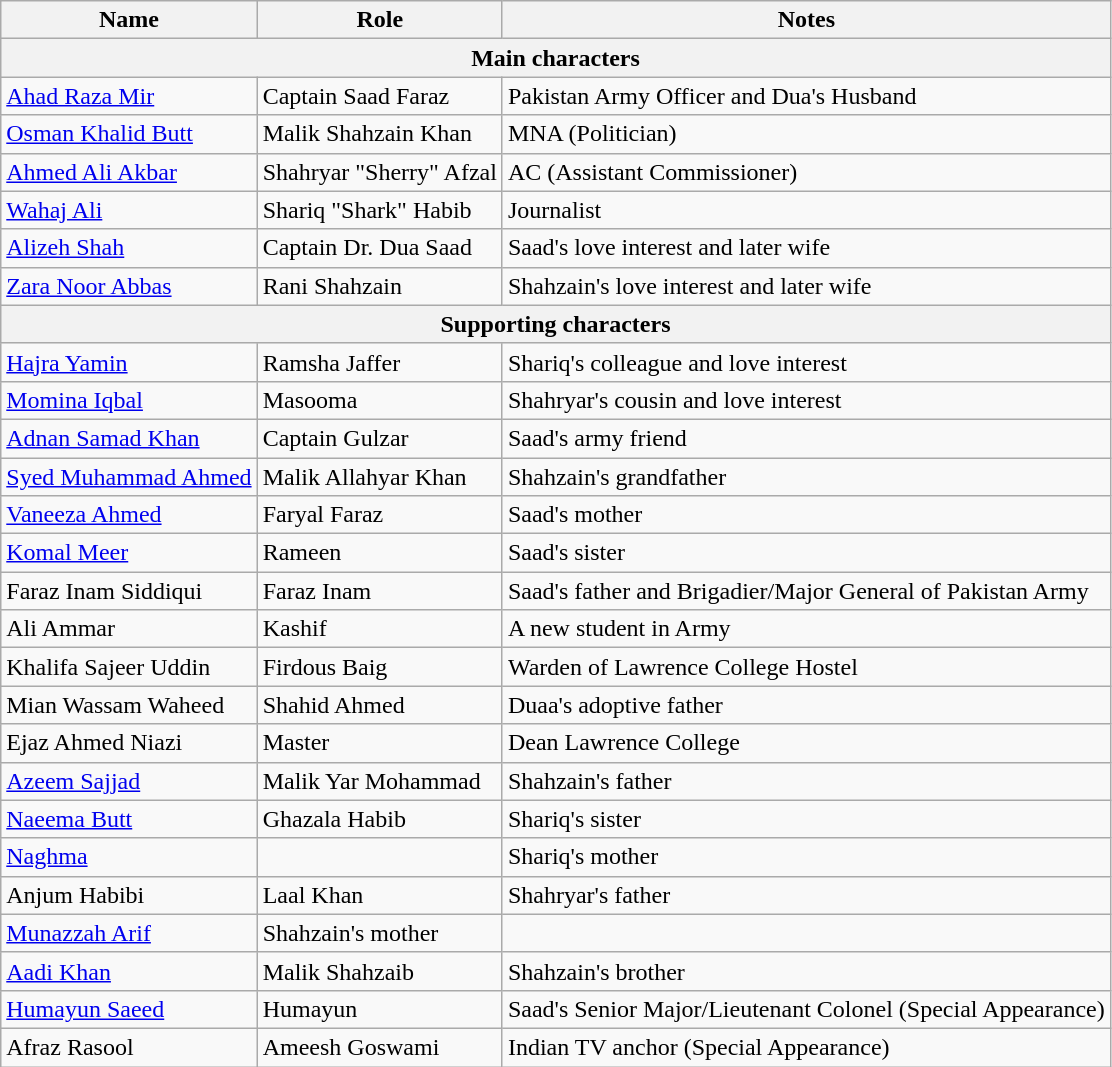<table class="wikitable">
<tr>
<th>Name</th>
<th>Role</th>
<th>Notes</th>
</tr>
<tr>
<th colspan="3">Main characters</th>
</tr>
<tr>
<td><a href='#'>Ahad Raza Mir</a></td>
<td>Captain  Saad Faraz</td>
<td>Pakistan Army Officer and Dua's Husband</td>
</tr>
<tr>
<td><a href='#'>Osman Khalid Butt</a></td>
<td>Malik Shahzain Khan</td>
<td>MNA (Politician)</td>
</tr>
<tr>
<td><a href='#'>Ahmed Ali Akbar</a></td>
<td>Shahryar "Sherry" Afzal</td>
<td>AC (Assistant Commissioner)</td>
</tr>
<tr>
<td><a href='#'>Wahaj Ali</a></td>
<td>Shariq "Shark" Habib</td>
<td>Journalist</td>
</tr>
<tr>
<td><a href='#'>Alizeh Shah</a></td>
<td>Captain Dr. Dua Saad</td>
<td>Saad's love interest and later wife</td>
</tr>
<tr>
<td><a href='#'>Zara Noor Abbas</a></td>
<td>Rani Shahzain</td>
<td>Shahzain's love interest and later wife</td>
</tr>
<tr>
<th colspan="3">Supporting characters</th>
</tr>
<tr>
<td><a href='#'>Hajra Yamin</a></td>
<td>Ramsha  Jaffer</td>
<td>Shariq's colleague and love interest</td>
</tr>
<tr>
<td><a href='#'>Momina Iqbal</a></td>
<td>Masooma</td>
<td>Shahryar's cousin and love interest</td>
</tr>
<tr>
<td><a href='#'>Adnan Samad Khan</a></td>
<td>Captain Gulzar</td>
<td>Saad's army friend</td>
</tr>
<tr>
<td><a href='#'>Syed Muhammad Ahmed</a></td>
<td>Malik Allahyar Khan</td>
<td>Shahzain's grandfather</td>
</tr>
<tr>
<td><a href='#'>Vaneeza Ahmed</a></td>
<td>Faryal Faraz</td>
<td>Saad's mother</td>
</tr>
<tr>
<td><a href='#'>Komal Meer</a></td>
<td>Rameen</td>
<td>Saad's sister</td>
</tr>
<tr>
<td>Faraz Inam Siddiqui</td>
<td>Faraz Inam</td>
<td>Saad's father and Brigadier/Major General of Pakistan Army</td>
</tr>
<tr>
<td>Ali Ammar</td>
<td>Kashif</td>
<td>A new student in Army</td>
</tr>
<tr>
<td>Khalifa Sajeer Uddin</td>
<td>Firdous Baig</td>
<td>Warden of Lawrence College Hostel</td>
</tr>
<tr>
<td>Mian Wassam Waheed</td>
<td>Shahid Ahmed</td>
<td>Duaa's adoptive father</td>
</tr>
<tr>
<td>Ejaz Ahmed Niazi</td>
<td>Master</td>
<td>Dean Lawrence College</td>
</tr>
<tr>
<td><a href='#'>Azeem Sajjad</a></td>
<td>Malik Yar Mohammad</td>
<td>Shahzain's father</td>
</tr>
<tr>
<td><a href='#'>Naeema Butt</a></td>
<td>Ghazala Habib</td>
<td>Shariq's sister</td>
</tr>
<tr>
<td><a href='#'>Naghma</a></td>
<td></td>
<td>Shariq's mother</td>
</tr>
<tr>
<td>Anjum Habibi</td>
<td>Laal Khan</td>
<td>Shahryar's father</td>
</tr>
<tr>
<td><a href='#'>Munazzah Arif</a></td>
<td>Shahzain's mother</td>
<td></td>
</tr>
<tr>
<td><a href='#'>Aadi Khan</a></td>
<td>Malik Shahzaib</td>
<td>Shahzain's brother</td>
</tr>
<tr>
<td><a href='#'>Humayun Saeed</a></td>
<td>Humayun</td>
<td>Saad's Senior Major/Lieutenant Colonel (Special Appearance)</td>
</tr>
<tr>
<td>Afraz Rasool</td>
<td>Ameesh Goswami</td>
<td>Indian TV anchor (Special Appearance)</td>
</tr>
</table>
